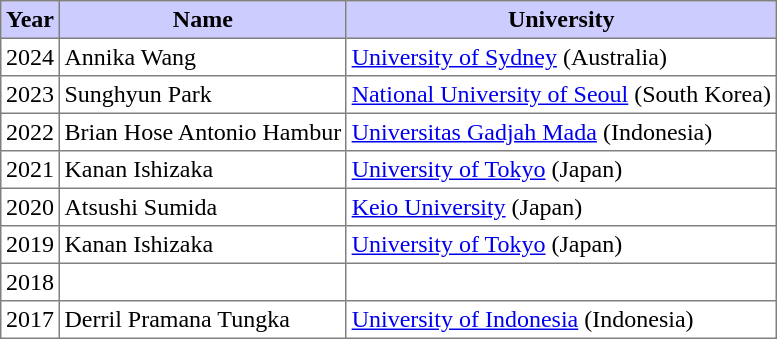<table border=1 cellpadding=3 style="border-collapse: collapse;">
<tr bgcolor="#ccccff">
<th>Year</th>
<th>Name</th>
<th>University</th>
</tr>
<tr>
<td>2024</td>
<td>Annika Wang</td>
<td><a href='#'>University of Sydney</a> (Australia)</td>
</tr>
<tr>
<td>2023</td>
<td>Sunghyun Park</td>
<td><a href='#'>National University of Seoul</a> (South Korea)</td>
</tr>
<tr>
<td>2022</td>
<td>Brian Hose Antonio Hambur</td>
<td><a href='#'>Universitas Gadjah Mada</a> (Indonesia)</td>
</tr>
<tr>
<td>2021</td>
<td>Kanan Ishizaka</td>
<td><a href='#'>University of Tokyo</a> (Japan)</td>
</tr>
<tr>
<td>2020</td>
<td>Atsushi Sumida</td>
<td><a href='#'>Keio University</a> (Japan)</td>
</tr>
<tr>
<td>2019</td>
<td>Kanan Ishizaka</td>
<td><a href='#'>University of Tokyo</a> (Japan)</td>
</tr>
<tr>
<td>2018</td>
<td></td>
<td></td>
</tr>
<tr>
<td>2017</td>
<td>Derril Pramana Tungka</td>
<td><a href='#'>University of Indonesia</a> (Indonesia)</td>
</tr>
</table>
